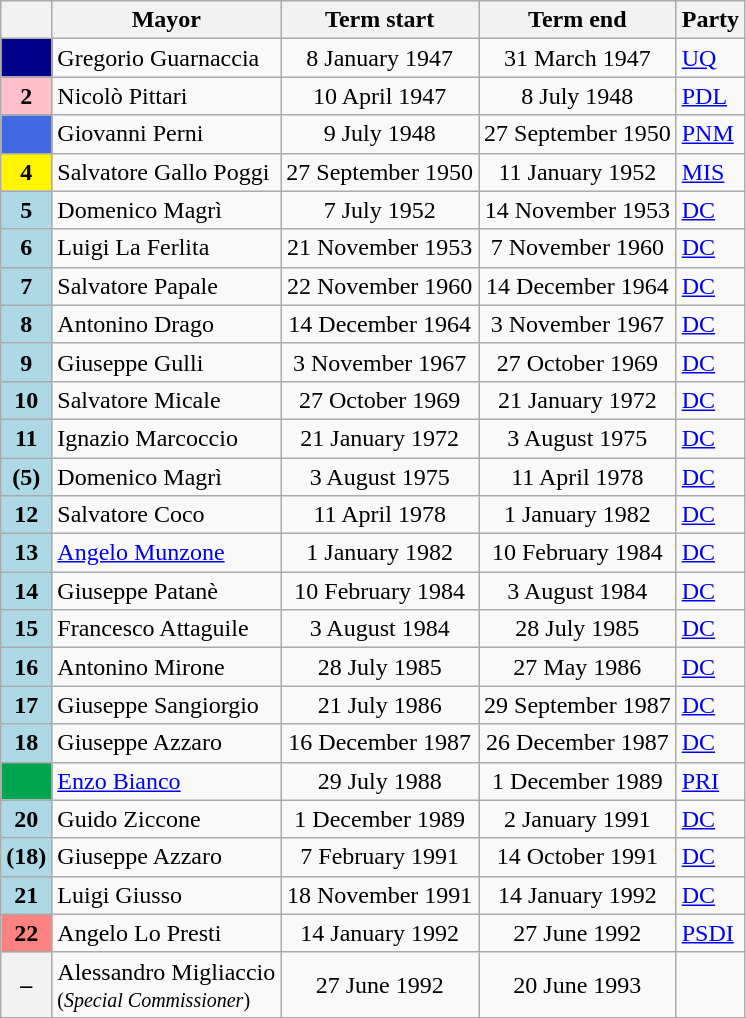<table class="wikitable">
<tr>
<th class=unsortable> </th>
<th>Mayor</th>
<th>Term start</th>
<th>Term end</th>
<th>Party</th>
</tr>
<tr>
<th style="background:#00008B;"></th>
<td>Gregorio Guarnaccia</td>
<td align=center>8 January 1947</td>
<td align=center>31 March 1947</td>
<td><a href='#'>UQ</a></td>
</tr>
<tr>
<th style="background:#FFC0CB;">2</th>
<td>Nicolò Pittari</td>
<td align=center>10 April 1947</td>
<td align=center>8 July 1948</td>
<td><a href='#'>PDL</a></td>
</tr>
<tr>
<th style="background:#4169E1;"></th>
<td>Giovanni Perni</td>
<td align=center>9 July 1948</td>
<td align=center>27 September 1950</td>
<td><a href='#'>PNM</a></td>
</tr>
<tr>
<th style="background:#FFF500;">4</th>
<td>Salvatore Gallo Poggi</td>
<td align=center>27 September 1950</td>
<td align=center>11 January 1952</td>
<td><a href='#'>MIS</a></td>
</tr>
<tr>
<th style="background:#ADD8E6;">5</th>
<td>Domenico Magrì</td>
<td align=center>7 July 1952</td>
<td align=center>14 November 1953</td>
<td><a href='#'>DC</a></td>
</tr>
<tr>
<th style="background:#ADD8E6;">6</th>
<td>Luigi La Ferlita</td>
<td align=center>21 November 1953</td>
<td align=center>7 November 1960</td>
<td><a href='#'>DC</a></td>
</tr>
<tr>
<th style="background:#ADD8E6;">7</th>
<td>Salvatore Papale</td>
<td align=center>22 November 1960</td>
<td align=center>14 December 1964</td>
<td><a href='#'>DC</a></td>
</tr>
<tr>
<th style="background:#ADD8E6;">8</th>
<td>Antonino Drago</td>
<td align=center>14 December 1964</td>
<td align=center>3 November 1967</td>
<td><a href='#'>DC</a></td>
</tr>
<tr>
<th style="background:#ADD8E6;">9</th>
<td>Giuseppe Gulli</td>
<td align=center>3 November 1967</td>
<td align=center>27 October 1969</td>
<td><a href='#'>DC</a></td>
</tr>
<tr>
<th style="background:#ADD8E6;">10</th>
<td>Salvatore Micale</td>
<td align=center>27 October 1969</td>
<td align=center>21 January 1972</td>
<td><a href='#'>DC</a></td>
</tr>
<tr>
<th style="background:#ADD8E6;">11</th>
<td>Ignazio Marcoccio</td>
<td align=center>21 January 1972</td>
<td align=center>3 August 1975</td>
<td><a href='#'>DC</a></td>
</tr>
<tr>
<th style="background:#ADD8E6;">(5)</th>
<td>Domenico Magrì</td>
<td align=center>3 August 1975</td>
<td align=center>11 April 1978</td>
<td><a href='#'>DC</a></td>
</tr>
<tr>
<th style="background:#ADD8E6;">12</th>
<td>Salvatore Coco</td>
<td align=center>11 April 1978</td>
<td align=center>1 January 1982</td>
<td><a href='#'>DC</a></td>
</tr>
<tr>
<th style="background:#ADD8E6;">13</th>
<td><a href='#'>Angelo Munzone</a></td>
<td align=center>1 January 1982</td>
<td align=center>10 February 1984</td>
<td><a href='#'>DC</a></td>
</tr>
<tr>
<th style="background:#ADD8E6;">14</th>
<td>Giuseppe Patanè</td>
<td align=center>10 February 1984</td>
<td align=center>3 August 1984</td>
<td><a href='#'>DC</a></td>
</tr>
<tr>
<th style="background:#ADD8E6;">15</th>
<td>Francesco Attaguile</td>
<td align=center>3 August 1984</td>
<td align=center>28 July 1985</td>
<td><a href='#'>DC</a></td>
</tr>
<tr>
<th style="background:#ADD8E6;">16</th>
<td>Antonino Mirone</td>
<td align=center>28 July 1985</td>
<td align=center>27 May 1986</td>
<td><a href='#'>DC</a></td>
</tr>
<tr>
<th style="background:#ADD8E6;">17</th>
<td>Giuseppe Sangiorgio</td>
<td align=center>21 July 1986</td>
<td align=center>29 September 1987</td>
<td><a href='#'>DC</a></td>
</tr>
<tr>
<th style="background:#ADD8E6;">18</th>
<td>Giuseppe Azzaro</td>
<td align=center>16 December 1987</td>
<td align=center>26 December 1987</td>
<td><a href='#'>DC</a></td>
</tr>
<tr>
<th style="background:#00A550;"></th>
<td><a href='#'>Enzo Bianco</a></td>
<td align=center>29 July 1988</td>
<td align=center>1 December 1989</td>
<td><a href='#'>PRI</a></td>
</tr>
<tr>
<th style="background:#ADD8E6;">20</th>
<td>Guido Ziccone</td>
<td align=center>1 December 1989</td>
<td align=center>2 January 1991</td>
<td><a href='#'>DC</a></td>
</tr>
<tr>
<th style="background:#ADD8E6;">(18)</th>
<td>Giuseppe Azzaro</td>
<td align=center>7 February 1991</td>
<td align=center>14 October 1991</td>
<td><a href='#'>DC</a></td>
</tr>
<tr>
<th style="background:#ADD8E6;">21</th>
<td>Luigi Giusso</td>
<td align=center>18 November 1991</td>
<td align=center>14 January 1992</td>
<td><a href='#'>DC</a></td>
</tr>
<tr>
<th style="background:#FF8282;">22</th>
<td>Angelo Lo Presti</td>
<td align=center>14 January 1992</td>
<td align=center>27 June 1992</td>
<td><a href='#'>PSDI</a></td>
</tr>
<tr>
<th style="background:;">–</th>
<td>Alessandro Migliaccio<br><small>(<em>Special Commissioner</em>)</small></td>
<td align=center>27 June 1992</td>
<td align=center>20 June 1993</td>
<td></td>
</tr>
<tr>
</tr>
</table>
